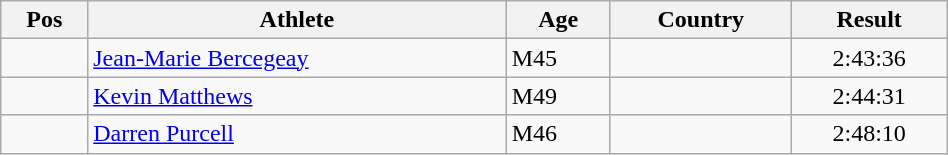<table class="wikitable"  style="text-align:center; width:50%;">
<tr>
<th>Pos</th>
<th>Athlete</th>
<th>Age</th>
<th>Country</th>
<th>Result</th>
</tr>
<tr>
<td align=center></td>
<td align=left><a href='#'>Jean-Marie Bercegeay</a></td>
<td align=left>M45</td>
<td align=left></td>
<td>2:43:36</td>
</tr>
<tr>
<td align=center></td>
<td align=left><a href='#'>Kevin Matthews</a></td>
<td align=left>M49</td>
<td align=left></td>
<td>2:44:31</td>
</tr>
<tr>
<td align=center></td>
<td align=left><a href='#'>Darren Purcell</a></td>
<td align=left>M46</td>
<td align=left></td>
<td>2:48:10</td>
</tr>
</table>
